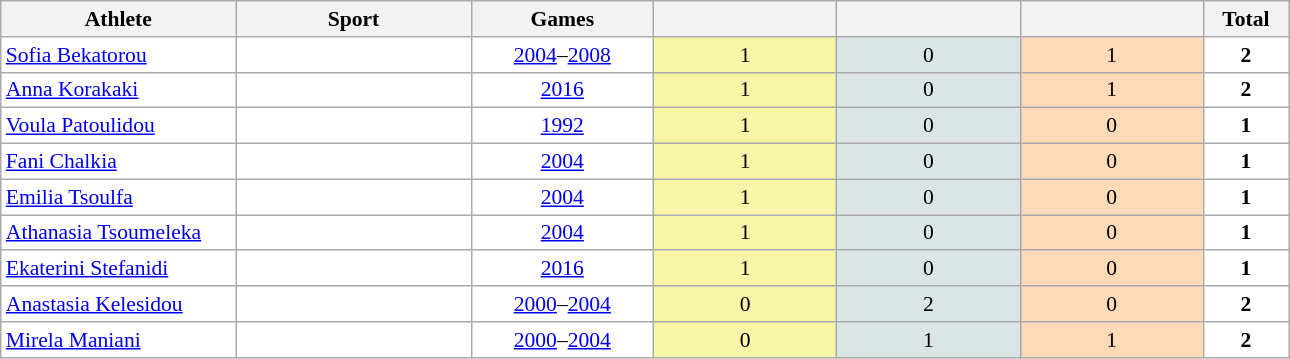<table class="wikitable" width=68% style="font-size:90%; text-align:center;">
<tr>
<th width=150>Athlete</th>
<th width=150>Sport</th>
<th width=115>Games</th>
<th></th>
<th></th>
<th></th>
<th width=50>Total</th>
</tr>
<tr align="center" valign="middle" bgcolor="#FFFFFF">
<td align=left><a href='#'>Sofia Bekatorou</a></td>
<td align=left></td>
<td><a href='#'>2004</a>–<a href='#'>2008</a></td>
<td style="background:#F7F6A8;">1</td>
<td style="background:#DCE5E5;">0</td>
<td style="background:#FFDAB9;">1</td>
<td><strong>2</strong></td>
</tr>
<tr align="center" valign="middle" bgcolor="#FFFFFF">
<td align=left><a href='#'>Anna Korakaki</a></td>
<td align=left></td>
<td><a href='#'>2016</a></td>
<td style="background:#F7F6A8;">1</td>
<td style="background:#DCE5E5;">0</td>
<td style="background:#FFDAB9;">1</td>
<td><strong>2</strong></td>
</tr>
<tr align="center" valign="middle" bgcolor="#FFFFFF">
<td align=left><a href='#'>Voula Patoulidou</a></td>
<td align=left></td>
<td><a href='#'>1992</a></td>
<td style="background:#F7F6A8;">1</td>
<td style="background:#DCE5E5;">0</td>
<td style="background:#FFDAB9;">0</td>
<td><strong>1</strong></td>
</tr>
<tr align="center" valign="middle" bgcolor="#FFFFFF">
<td align=left><a href='#'>Fani Chalkia</a></td>
<td align=left></td>
<td><a href='#'>2004</a></td>
<td style="background:#F7F6A8;">1</td>
<td style="background:#DCE5E5;">0</td>
<td style="background:#FFDAB9;">0</td>
<td><strong>1</strong></td>
</tr>
<tr align="center" valign="middle" bgcolor="#FFFFFF">
<td align=left><a href='#'>Emilia Tsoulfa</a></td>
<td align=left></td>
<td><a href='#'>2004</a></td>
<td style="background:#F7F6A8;">1</td>
<td style="background:#DCE5E5;">0</td>
<td style="background:#FFDAB9;">0</td>
<td><strong>1</strong></td>
</tr>
<tr align="center" valign="middle" bgcolor="#FFFFFF">
<td align=left><a href='#'>Athanasia Tsoumeleka</a></td>
<td align=left></td>
<td><a href='#'>2004</a></td>
<td style="background:#F7F6A8;">1</td>
<td style="background:#DCE5E5;">0</td>
<td style="background:#FFDAB9;">0</td>
<td><strong>1</strong></td>
</tr>
<tr align="center" valign="middle" bgcolor="#FFFFFF">
<td align=left><a href='#'>Ekaterini Stefanidi</a></td>
<td align=left></td>
<td><a href='#'>2016</a></td>
<td style="background:#F7F6A8;">1</td>
<td style="background:#DCE5E5;">0</td>
<td style="background:#FFDAB9;">0</td>
<td><strong>1</strong></td>
</tr>
<tr align="center" valign="middle" bgcolor="#FFFFFF">
<td align=left><a href='#'>Anastasia Kelesidou</a></td>
<td align=left></td>
<td><a href='#'>2000</a>–<a href='#'>2004</a></td>
<td style="background:#F7F6A8;">0</td>
<td style="background:#DCE5E5;">2</td>
<td style="background:#FFDAB9;">0</td>
<td><strong>2</strong></td>
</tr>
<tr align="center" valign="middle" bgcolor="#FFFFFF">
<td align=left><a href='#'>Mirela Maniani</a></td>
<td align=left></td>
<td><a href='#'>2000</a>–<a href='#'>2004</a></td>
<td style="background:#F7F6A8;">0</td>
<td style="background:#DCE5E5;">1</td>
<td style="background:#FFDAB9;">1</td>
<td><strong>2</strong></td>
</tr>
</table>
